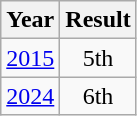<table class="wikitable" style="text-align:center">
<tr>
<th>Year</th>
<th>Result</th>
</tr>
<tr>
<td><a href='#'>2015</a></td>
<td>5th</td>
</tr>
<tr>
<td><a href='#'>2024</a></td>
<td>6th</td>
</tr>
</table>
